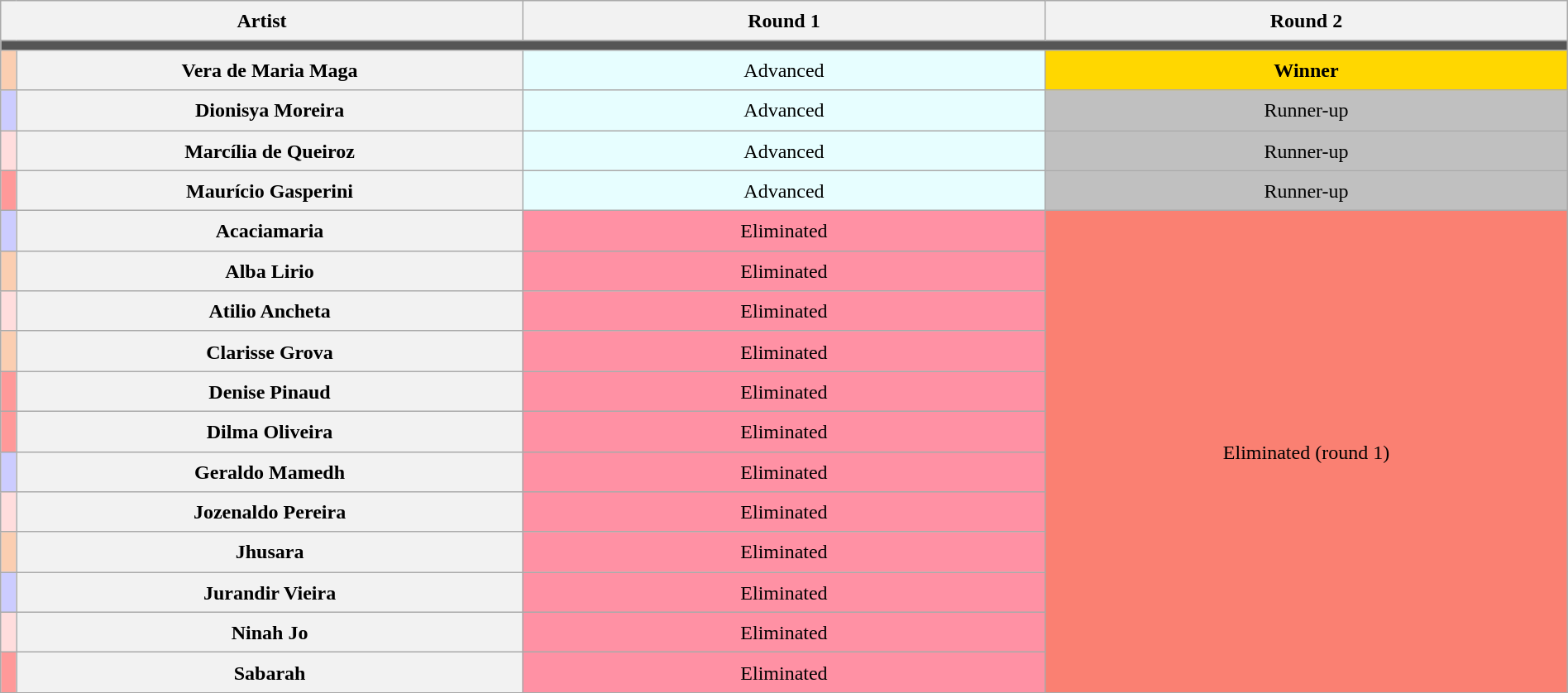<table class="wikitable" style="text-align:center; line-height:25px; width:100%">
<tr>
<th scope="col" width="33%" colspan=2>Artist</th>
<th scope="col" width="33%">Round 1</th>
<th scope="col" width="33%">Round 2</th>
</tr>
<tr>
<td colspan=4 bgcolor=555555></td>
</tr>
<tr>
<td bgcolor=FBCEB1 width="1%"></td>
<th>Vera de Maria Maga</th>
<td bgcolor=E7FEFF>Advanced</td>
<td bgcolor=FFD700><strong>Winner</strong></td>
</tr>
<tr>
<td bgcolor=CCCCFF></td>
<th>Dionisya Moreira</th>
<td bgcolor=E7FEFF>Advanced</td>
<td bgcolor=C0C0C0>Runner-up</td>
</tr>
<tr>
<td bgcolor=FFDDDD></td>
<th>Marcília de Queiroz</th>
<td bgcolor=E7FEFF>Advanced</td>
<td bgcolor=C0C0C0>Runner-up</td>
</tr>
<tr>
<td bgcolor=FF9999></td>
<th>Maurício Gasperini</th>
<td bgcolor=E7FEFF>Advanced</td>
<td bgcolor=C0C0C0>Runner-up</td>
</tr>
<tr>
<td bgcolor=CCCCFF></td>
<th>Acaciamaria</th>
<td bgcolor=FF91A4>Eliminated</td>
<td bgcolor=FA8072 rowspan=12>Eliminated (round 1)</td>
</tr>
<tr>
<td bgcolor=FBCEB1></td>
<th>Alba Lirio</th>
<td bgcolor=FF91A4>Eliminated</td>
</tr>
<tr>
<td bgcolor=FFDDDD></td>
<th>Atilio Ancheta</th>
<td bgcolor=FF91A4>Eliminated</td>
</tr>
<tr>
<td bgcolor=FBCEB1></td>
<th>Clarisse Grova</th>
<td bgcolor=FF91A4>Eliminated</td>
</tr>
<tr>
<td bgcolor=FF9999></td>
<th>Denise Pinaud</th>
<td bgcolor=FF91A4>Eliminated</td>
</tr>
<tr>
<td bgcolor=FF9999></td>
<th>Dilma Oliveira</th>
<td bgcolor=FF91A4>Eliminated</td>
</tr>
<tr>
<td bgcolor=CCCCFF></td>
<th>Geraldo Mamedh</th>
<td bgcolor=FF91A4>Eliminated</td>
</tr>
<tr>
<td bgcolor=FFDDDD></td>
<th>Jozenaldo Pereira</th>
<td bgcolor=FF91A4>Eliminated</td>
</tr>
<tr>
<td bgcolor=FBCEB1></td>
<th>Jhusara</th>
<td bgcolor=FF91A4>Eliminated</td>
</tr>
<tr>
<td bgcolor=CCCCFF></td>
<th>Jurandir Vieira</th>
<td bgcolor=FF91A4>Eliminated</td>
</tr>
<tr>
<td bgcolor=FFDDDD></td>
<th>Ninah Jo</th>
<td bgcolor=FF91A4>Eliminated</td>
</tr>
<tr>
<td bgcolor=FF9999></td>
<th>Sabarah</th>
<td bgcolor=FF91A4>Eliminated</td>
</tr>
<tr>
</tr>
</table>
